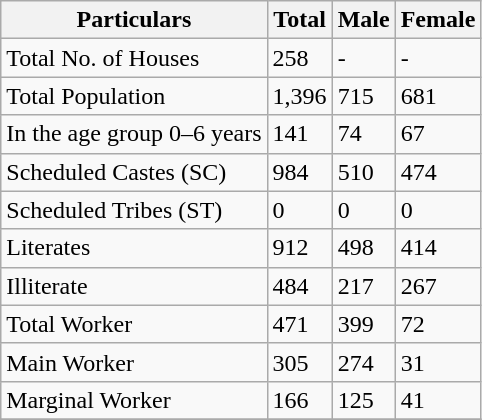<table class="wikitable sortable">
<tr>
<th>Particulars</th>
<th>Total</th>
<th>Male</th>
<th>Female</th>
</tr>
<tr>
<td>Total No. of Houses</td>
<td>258</td>
<td>-</td>
<td>-</td>
</tr>
<tr>
<td>Total Population</td>
<td>1,396</td>
<td>715</td>
<td>681</td>
</tr>
<tr>
<td>In the age group 0–6 years</td>
<td>141</td>
<td>74</td>
<td>67</td>
</tr>
<tr>
<td>Scheduled Castes (SC)</td>
<td>984</td>
<td>510</td>
<td>474</td>
</tr>
<tr>
<td>Scheduled Tribes (ST)</td>
<td>0</td>
<td>0</td>
<td>0</td>
</tr>
<tr>
<td>Literates</td>
<td>912</td>
<td>498</td>
<td>414</td>
</tr>
<tr>
<td>Illiterate</td>
<td>484</td>
<td>217</td>
<td>267</td>
</tr>
<tr>
<td>Total Worker</td>
<td>471</td>
<td>399</td>
<td>72</td>
</tr>
<tr>
<td>Main Worker</td>
<td>305</td>
<td>274</td>
<td>31</td>
</tr>
<tr>
<td>Marginal Worker</td>
<td>166</td>
<td>125</td>
<td>41</td>
</tr>
<tr>
</tr>
</table>
